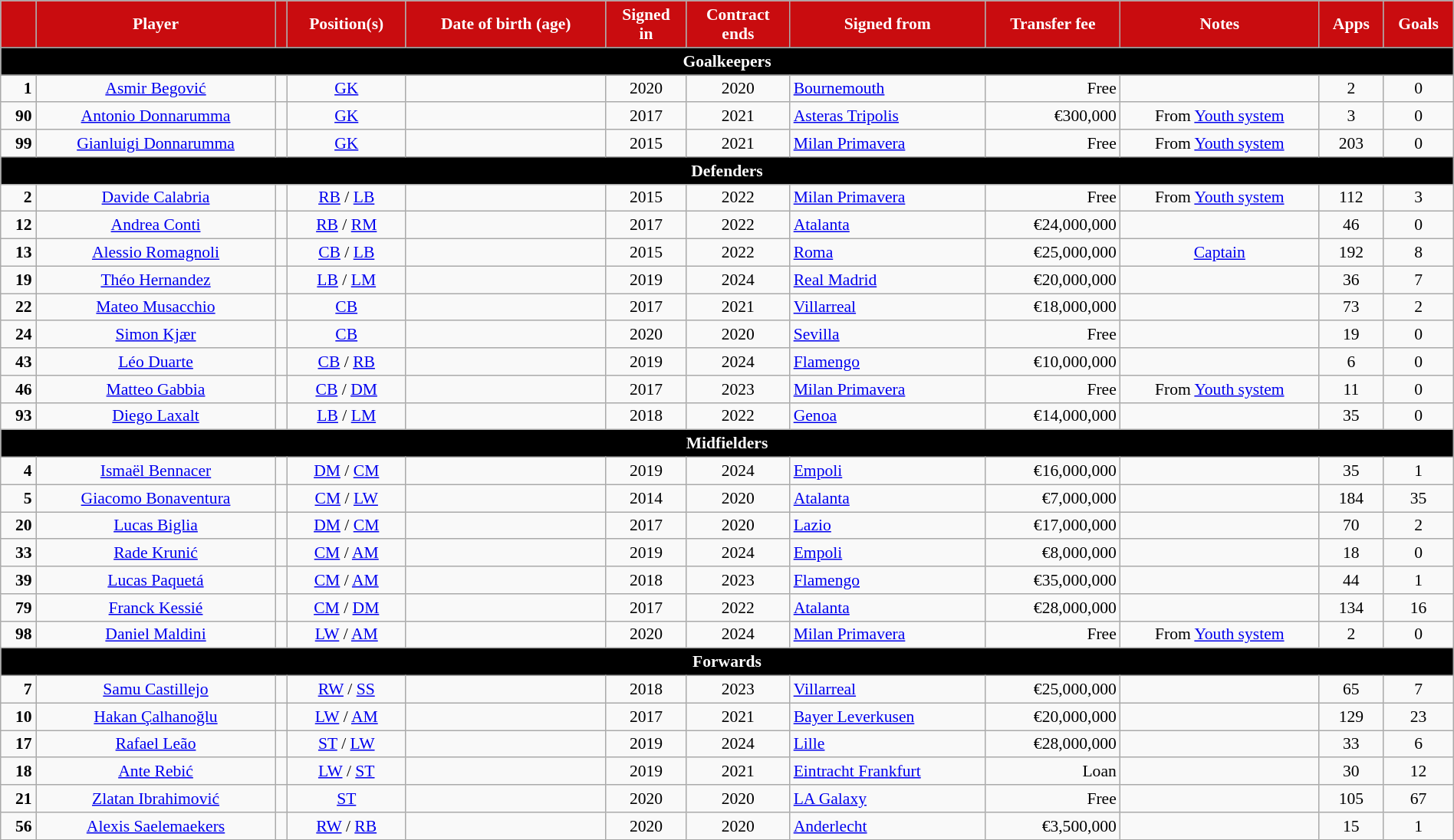<table class="wikitable" style="text-align:center; font-size:90%; width:100%">
<tr>
<th style="background:#c90c0f; color:white; text-align:center"></th>
<th style="background:#c90c0f; color:white; text-align:center">Player</th>
<th style="background:#c90c0f; color:white; text-align:center"></th>
<th style="background:#c90c0f; color:white; text-align:center">Position(s)</th>
<th style="background:#c90c0f; color:white; text-align:center">Date of birth (age)</th>
<th style="background:#c90c0f; color:white; text-align:center;">Signed<br>in</th>
<th style="background:#c90c0f; color:white; text-align:center;">Contract<br>ends</th>
<th style="background:#c90c0f; color:white; text-align:center;">Signed from</th>
<th style="background:#c90c0f; color:white; text-align:center;">Transfer fee</th>
<th style="background:#c90c0f; color:white; text-align:center;">Notes</th>
<th style="background:#c90c0f; color:white; text-align:center;">Apps</th>
<th style="background:#c90c0f; color:white; text-align:center;">Goals</th>
</tr>
<tr>
<th colspan="12" style="background:#000000; color:white; text-align:center">Goalkeepers</th>
</tr>
<tr>
<td style="text-align:right"><strong>1</strong></td>
<td><a href='#'>Asmir Begović</a></td>
<td style="text-align:center"></td>
<td><a href='#'>GK</a></td>
<td style="text-align:right"></td>
<td style="text-align:center">2020</td>
<td style="text-align:center">2020</td>
<td style="text-align:left"> <a href='#'>Bournemouth</a></td>
<td style="text-align:right">Free</td>
<td></td>
<td>2</td>
<td>0</td>
</tr>
<tr>
<td style="text-align:right"><strong>90</strong></td>
<td><a href='#'>Antonio Donnarumma</a></td>
<td style="text-align:center"></td>
<td><a href='#'>GK</a></td>
<td style="text-align:right"></td>
<td style="text-align:center">2017</td>
<td style="text-align:center">2021</td>
<td style="text-align:left"> <a href='#'>Asteras Tripolis</a></td>
<td style="text-align:right">€300,000</td>
<td>From <a href='#'>Youth system</a></td>
<td>3</td>
<td>0</td>
</tr>
<tr>
<td style="text-align:right"><strong>99</strong></td>
<td><a href='#'>Gianluigi Donnarumma</a></td>
<td style="text-align:center"></td>
<td><a href='#'>GK</a></td>
<td style="text-align:right"></td>
<td style="text-align:center">2015</td>
<td style="text-align:center">2021</td>
<td style="text-align:left"> <a href='#'>Milan Primavera</a></td>
<td style="text-align:right">Free</td>
<td>From <a href='#'>Youth system</a></td>
<td>203</td>
<td>0</td>
</tr>
<tr>
<th colspan="12" style="background:#000000; color:white; text-align:center">Defenders</th>
</tr>
<tr>
<td style="text-align:right"><strong>2</strong></td>
<td><a href='#'>Davide Calabria</a></td>
<td style="text-align:center"></td>
<td><a href='#'>RB</a> / <a href='#'>LB</a></td>
<td style="text-align:right"></td>
<td style="text-align:center">2015</td>
<td style="text-align:center">2022</td>
<td style="text-align:left"> <a href='#'>Milan Primavera</a></td>
<td style="text-align:right">Free</td>
<td>From <a href='#'>Youth system</a></td>
<td>112</td>
<td>3</td>
</tr>
<tr>
<td style="text-align:right"><strong>12</strong></td>
<td><a href='#'>Andrea Conti</a></td>
<td style="text-align:center"></td>
<td><a href='#'>RB</a> / <a href='#'>RM</a></td>
<td style="text-align:right"></td>
<td style="text-align:center">2017</td>
<td style="text-align:center">2022</td>
<td style="text-align:left"> <a href='#'>Atalanta</a></td>
<td style="text-align:right">€24,000,000</td>
<td></td>
<td>46</td>
<td>0</td>
</tr>
<tr>
<td style="text-align:right"><strong>13</strong></td>
<td><a href='#'>Alessio Romagnoli</a></td>
<td style="text-align:center"></td>
<td><a href='#'>CB</a> / <a href='#'>LB</a></td>
<td style="text-align:right"></td>
<td style="text-align:center">2015</td>
<td style="text-align:center">2022</td>
<td style="text-align:left"> <a href='#'>Roma</a></td>
<td style="text-align:right">€25,000,000</td>
<td><a href='#'>Captain</a></td>
<td>192</td>
<td>8</td>
</tr>
<tr>
<td style="text-align:right"><strong>19</strong></td>
<td><a href='#'>Théo Hernandez</a></td>
<td style="text-align:center"></td>
<td><a href='#'>LB</a> / <a href='#'>LM</a></td>
<td style="text-align:right"></td>
<td style="text-align:center">2019</td>
<td style="text-align:center">2024</td>
<td style="text-align:left"> <a href='#'>Real Madrid</a></td>
<td style="text-align:right">€20,000,000</td>
<td></td>
<td>36</td>
<td>7</td>
</tr>
<tr>
<td style="text-align:right"><strong>22</strong></td>
<td><a href='#'>Mateo Musacchio</a></td>
<td style="text-align:center"></td>
<td><a href='#'>CB</a></td>
<td style="text-align:right"></td>
<td style="text-align:center">2017</td>
<td style="text-align:center">2021</td>
<td style="text-align:left"> <a href='#'>Villarreal</a></td>
<td style="text-align:right">€18,000,000</td>
<td></td>
<td>73</td>
<td>2</td>
</tr>
<tr>
<td style="text-align:right"><strong>24</strong></td>
<td><a href='#'>Simon Kjær</a></td>
<td style="text-align:center"></td>
<td><a href='#'>CB</a></td>
<td style="text-align:right"></td>
<td style="text-align:center">2020</td>
<td style="text-align:center">2020</td>
<td style="text-align:left"> <a href='#'>Sevilla</a></td>
<td style="text-align:right">Free</td>
<td></td>
<td>19</td>
<td>0</td>
</tr>
<tr>
<td style="text-align:right"><strong>43</strong></td>
<td><a href='#'>Léo Duarte</a></td>
<td style="text-align:center"></td>
<td><a href='#'>CB</a> / <a href='#'>RB</a></td>
<td style="text-align:right"></td>
<td style="text-align:center">2019</td>
<td style="text-align:center">2024</td>
<td style="text-align:left"> <a href='#'>Flamengo</a></td>
<td style="text-align:right">€10,000,000</td>
<td></td>
<td>6</td>
<td>0</td>
</tr>
<tr>
<td style="text-align:right"><strong>46</strong></td>
<td><a href='#'>Matteo Gabbia</a></td>
<td style="text-align:center"></td>
<td><a href='#'>CB</a> / <a href='#'>DM</a></td>
<td style="text-align:right"></td>
<td style="text-align:center">2017</td>
<td style="text-align:center">2023</td>
<td style="text-align:left"> <a href='#'>Milan Primavera</a></td>
<td style="text-align:right">Free</td>
<td>From <a href='#'>Youth system</a></td>
<td>11</td>
<td>0</td>
</tr>
<tr>
<td style="text-align:right"><strong>93</strong></td>
<td><a href='#'>Diego Laxalt</a></td>
<td style="text-align:center"></td>
<td><a href='#'>LB</a> / <a href='#'>LM</a></td>
<td style="text-align:right"></td>
<td style="text-align:center">2018</td>
<td style="text-align:center">2022</td>
<td style="text-align:left"> <a href='#'>Genoa</a></td>
<td style="text-align:right">€14,000,000</td>
<td></td>
<td>35</td>
<td>0</td>
</tr>
<tr>
<th colspan="12" style="background:#000000; color:white; text-align:center">Midfielders</th>
</tr>
<tr>
<td style="text-align:right"><strong> 4 </strong></td>
<td><a href='#'>Ismaël Bennacer</a></td>
<td style="text-align:center"></td>
<td><a href='#'>DM</a> / <a href='#'>CM</a></td>
<td style="text-align:right"></td>
<td style="text-align:center">2019</td>
<td style="text-align:center">2024</td>
<td style="text-align:left"> <a href='#'>Empoli</a></td>
<td style="text-align:right">€16,000,000</td>
<td></td>
<td>35</td>
<td>1</td>
</tr>
<tr>
<td style="text-align:right"><strong>5</strong></td>
<td><a href='#'>Giacomo Bonaventura</a></td>
<td style="text-align:center"></td>
<td><a href='#'>CM</a> / <a href='#'>LW</a></td>
<td style="text-align:right"></td>
<td style="text-align:center">2014</td>
<td style="text-align:center">2020</td>
<td style="text-align:left"> <a href='#'>Atalanta</a></td>
<td style="text-align:right">€7,000,000</td>
<td></td>
<td>184</td>
<td>35</td>
</tr>
<tr>
<td style="text-align:right"><strong>20</strong></td>
<td><a href='#'>Lucas Biglia</a></td>
<td style="text-align:center"></td>
<td><a href='#'>DM</a> / <a href='#'>CM</a></td>
<td style="text-align:right"></td>
<td style="text-align:center">2017</td>
<td style="text-align:center">2020</td>
<td style="text-align:left"> <a href='#'>Lazio</a></td>
<td style="text-align:right">€17,000,000</td>
<td></td>
<td>70</td>
<td>2</td>
</tr>
<tr>
<td style="text-align:right"><strong>33</strong></td>
<td><a href='#'>Rade Krunić</a></td>
<td style="text-align:center"></td>
<td><a href='#'>CM</a> / <a href='#'>AM</a></td>
<td style="text-align:right"></td>
<td style="text-align:center">2019</td>
<td style="text-align:center">2024</td>
<td style="text-align:left"> <a href='#'>Empoli</a></td>
<td style="text-align:right">€8,000,000</td>
<td></td>
<td>18</td>
<td>0</td>
</tr>
<tr>
<td style="text-align:right"><strong>39</strong></td>
<td><a href='#'>Lucas Paquetá</a></td>
<td style="text-align:center"></td>
<td><a href='#'>CM</a> / <a href='#'>AM</a></td>
<td style="text-align:right"></td>
<td style="text-align:center">2018</td>
<td style="text-align:center">2023</td>
<td style="text-align:left"> <a href='#'>Flamengo</a></td>
<td style="text-align:right">€35,000,000</td>
<td></td>
<td>44</td>
<td>1</td>
</tr>
<tr>
<td style="text-align:right"><strong>79</strong></td>
<td><a href='#'>Franck Kessié</a></td>
<td style="text-align:center"></td>
<td><a href='#'>CM</a> / <a href='#'>DM</a></td>
<td style="text-align:right"></td>
<td style="text-align:center">2017</td>
<td style="text-align:center">2022</td>
<td style="text-align:left"> <a href='#'>Atalanta</a></td>
<td style="text-align:right">€28,000,000</td>
<td></td>
<td>134</td>
<td>16</td>
</tr>
<tr>
<td style="text-align:right"><strong>98</strong></td>
<td><a href='#'>Daniel Maldini</a></td>
<td style="text-align:center"></td>
<td><a href='#'>LW</a> / <a href='#'>AM</a></td>
<td style="text-align:right"></td>
<td style="text-align:center">2020</td>
<td style="text-align:center">2024</td>
<td style="text-align:left"> <a href='#'>Milan Primavera</a></td>
<td style="text-align:right">Free</td>
<td>From <a href='#'>Youth system</a></td>
<td>2</td>
<td>0</td>
</tr>
<tr>
<th colspan="12" style="background:#000000; color:white; text-align:center">Forwards</th>
</tr>
<tr>
<td style="text-align:right"><strong>7</strong></td>
<td><a href='#'>Samu Castillejo</a></td>
<td style="text-align:center"></td>
<td><a href='#'>RW</a> / <a href='#'>SS</a></td>
<td style="text-align:right"></td>
<td style="text-align:center">2018</td>
<td style="text-align:center">2023</td>
<td style="text-align:left"> <a href='#'>Villarreal</a></td>
<td style="text-align:right">€25,000,000</td>
<td></td>
<td>65</td>
<td>7</td>
</tr>
<tr>
<td style="text-align:right"><strong>10</strong></td>
<td><a href='#'>Hakan Çalhanoğlu</a></td>
<td style="text-align:center"></td>
<td><a href='#'>LW</a> / <a href='#'>AM</a></td>
<td style="text-align:right"></td>
<td style="text-align:center">2017</td>
<td style="text-align:center">2021</td>
<td style="text-align:left"> <a href='#'>Bayer Leverkusen</a></td>
<td style="text-align:right">€20,000,000</td>
<td></td>
<td>129</td>
<td>23</td>
</tr>
<tr>
<td style="text-align:right"><strong>17</strong></td>
<td><a href='#'>Rafael Leão</a></td>
<td style="text-align:center"></td>
<td><a href='#'>ST</a> / <a href='#'>LW</a></td>
<td style="text-align:right"></td>
<td style="text-align:center">2019</td>
<td style="text-align:center">2024</td>
<td style="text-align:left"> <a href='#'>Lille</a></td>
<td style="text-align:right">€28,000,000</td>
<td></td>
<td>33</td>
<td>6</td>
</tr>
<tr>
<td style="text-align:right"><strong>18</strong></td>
<td><a href='#'>Ante Rebić</a></td>
<td style="text-align:center"></td>
<td><a href='#'>LW</a> / <a href='#'>ST</a></td>
<td style="text-align:right"></td>
<td style="text-align:center">2019</td>
<td style="text-align:center">2021</td>
<td style="text-align:left"> <a href='#'>Eintracht Frankfurt</a></td>
<td style="text-align:right">Loan</td>
<td></td>
<td>30</td>
<td>12</td>
</tr>
<tr>
<td style="text-align:right"><strong>21</strong></td>
<td><a href='#'>Zlatan Ibrahimović</a></td>
<td style="text-align:center"></td>
<td><a href='#'>ST</a></td>
<td style="text-align:right"></td>
<td style="text-align:center">2020</td>
<td style="text-align:center">2020</td>
<td style="text-align:left"> <a href='#'>LA Galaxy</a></td>
<td style="text-align:right">Free</td>
<td></td>
<td>105</td>
<td>67</td>
</tr>
<tr>
<td style="text-align:right"><strong>56</strong></td>
<td><a href='#'>Alexis Saelemaekers</a></td>
<td style="text-align:center"></td>
<td><a href='#'>RW</a> / <a href='#'>RB</a></td>
<td style="text-align:right"></td>
<td style="text-align:center">2020</td>
<td style="text-align:center">2020</td>
<td style="text-align:left"> <a href='#'>Anderlecht</a></td>
<td style="text-align:right">€3,500,000</td>
<td></td>
<td>15</td>
<td>1</td>
</tr>
</table>
